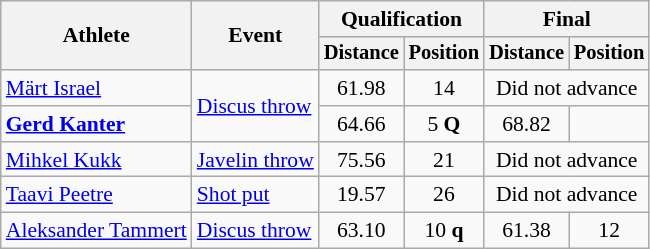<table class=wikitable style="font-size:90%">
<tr>
<th rowspan="2">Athlete</th>
<th rowspan="2">Event</th>
<th colspan="2">Qualification</th>
<th colspan="2">Final</th>
</tr>
<tr style="font-size:95%">
<th>Distance</th>
<th>Position</th>
<th>Distance</th>
<th>Position</th>
</tr>
<tr align=center>
<td align=left><a href='#'>Märt Israel</a></td>
<td align=left rowspan=2><a href='#'>Discus throw</a></td>
<td>61.98</td>
<td>14</td>
<td colspan=2>Did not advance</td>
</tr>
<tr align=center>
<td align=left><strong><a href='#'>Gerd Kanter</a></strong></td>
<td>64.66</td>
<td>5 <strong>Q</strong></td>
<td>68.82</td>
<td></td>
</tr>
<tr align=center>
<td align=left><a href='#'>Mihkel Kukk</a></td>
<td align=left><a href='#'>Javelin throw</a></td>
<td>75.56</td>
<td>21</td>
<td colspan=2>Did not advance</td>
</tr>
<tr align=center>
<td align=left><a href='#'>Taavi Peetre</a></td>
<td align=left><a href='#'>Shot put</a></td>
<td>19.57</td>
<td>26</td>
<td colspan=2>Did not advance</td>
</tr>
<tr align=center>
<td align=left><a href='#'>Aleksander Tammert</a></td>
<td align=left><a href='#'>Discus throw</a></td>
<td>63.10</td>
<td>10 <strong>q</strong></td>
<td>61.38</td>
<td>12</td>
</tr>
</table>
